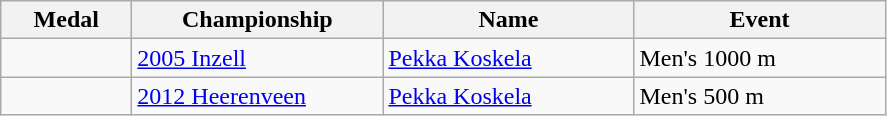<table class="wikitable sortable">
<tr>
<th style="width:5em">Medal</th>
<th style="width:10em">Championship</th>
<th style="width:10em">Name</th>
<th style="width:10em">Event</th>
</tr>
<tr>
<td></td>
<td><a href='#'>2005 Inzell</a></td>
<td><a href='#'>Pekka Koskela</a></td>
<td>Men's 1000 m</td>
</tr>
<tr>
<td></td>
<td><a href='#'>2012 Heerenveen</a></td>
<td><a href='#'>Pekka Koskela</a></td>
<td>Men's 500 m</td>
</tr>
</table>
